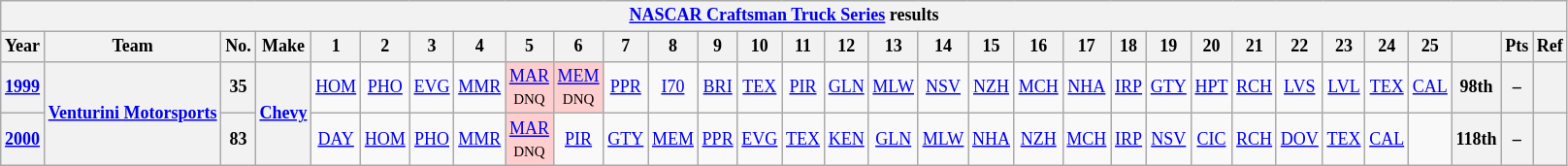<table class="wikitable" style="text-align:center; font-size:75%">
<tr>
<th colspan=32><a href='#'>NASCAR Craftsman Truck Series</a> results</th>
</tr>
<tr>
<th>Year</th>
<th>Team</th>
<th>No.</th>
<th>Make</th>
<th>1</th>
<th>2</th>
<th>3</th>
<th>4</th>
<th>5</th>
<th>6</th>
<th>7</th>
<th>8</th>
<th>9</th>
<th>10</th>
<th>11</th>
<th>12</th>
<th>13</th>
<th>14</th>
<th>15</th>
<th>16</th>
<th>17</th>
<th>18</th>
<th>19</th>
<th>20</th>
<th>21</th>
<th>22</th>
<th>23</th>
<th>24</th>
<th>25</th>
<th></th>
<th>Pts</th>
<th>Ref</th>
</tr>
<tr>
<th><a href='#'>1999</a></th>
<th rowspan="2"><a href='#'>Venturini Motorsports</a></th>
<th>35</th>
<th rowspan="2"><a href='#'>Chevy</a></th>
<td><a href='#'>HOM</a></td>
<td><a href='#'>PHO</a></td>
<td><a href='#'>EVG</a></td>
<td><a href='#'>MMR</a></td>
<td style="background:#FFCFCF;"><a href='#'>MAR</a><br><small>DNQ</small></td>
<td style="background:#FFCFCF;"><a href='#'>MEM</a><br><small>DNQ</small></td>
<td><a href='#'>PPR</a></td>
<td><a href='#'>I70</a></td>
<td><a href='#'>BRI</a></td>
<td><a href='#'>TEX</a></td>
<td><a href='#'>PIR</a></td>
<td><a href='#'>GLN</a></td>
<td><a href='#'>MLW</a></td>
<td><a href='#'>NSV</a></td>
<td><a href='#'>NZH</a></td>
<td><a href='#'>MCH</a></td>
<td><a href='#'>NHA</a></td>
<td><a href='#'>IRP</a></td>
<td><a href='#'>GTY</a></td>
<td><a href='#'>HPT</a></td>
<td><a href='#'>RCH</a></td>
<td><a href='#'>LVS</a></td>
<td><a href='#'>LVL</a></td>
<td><a href='#'>TEX</a></td>
<td><a href='#'>CAL</a></td>
<th>98th</th>
<th>–</th>
<th></th>
</tr>
<tr>
<th><a href='#'>2000</a></th>
<th>83</th>
<td><a href='#'>DAY</a></td>
<td><a href='#'>HOM</a></td>
<td><a href='#'>PHO</a></td>
<td><a href='#'>MMR</a></td>
<td style="background:#FFCFCF;"><a href='#'>MAR</a><br><small>DNQ</small></td>
<td><a href='#'>PIR</a></td>
<td><a href='#'>GTY</a></td>
<td><a href='#'>MEM</a></td>
<td><a href='#'>PPR</a></td>
<td><a href='#'>EVG</a></td>
<td><a href='#'>TEX</a></td>
<td><a href='#'>KEN</a></td>
<td><a href='#'>GLN</a></td>
<td><a href='#'>MLW</a></td>
<td><a href='#'>NHA</a></td>
<td><a href='#'>NZH</a></td>
<td><a href='#'>MCH</a></td>
<td><a href='#'>IRP</a></td>
<td><a href='#'>NSV</a></td>
<td><a href='#'>CIC</a></td>
<td><a href='#'>RCH</a></td>
<td><a href='#'>DOV</a></td>
<td><a href='#'>TEX</a></td>
<td><a href='#'>CAL</a></td>
<td></td>
<th>118th</th>
<th>–</th>
<th></th>
</tr>
</table>
